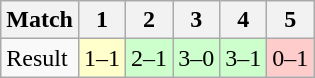<table class="wikitable">
<tr>
<th>Match</th>
<th>1</th>
<th>2</th>
<th>3</th>
<th>4</th>
<th>5</th>
</tr>
<tr>
<td>Result</td>
<td bgcolor="#FFFFCC">1–1</td>
<td bgcolor="#CCFFCC">2–1</td>
<td bgcolor="#CCFFCC">3–0</td>
<td bgcolor="#CCFFCC">3–1</td>
<td bgcolor="#FFCCCC">0–1</td>
</tr>
</table>
